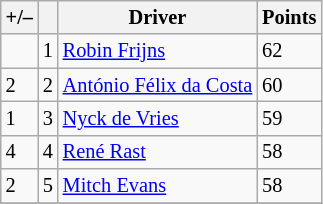<table class="wikitable" style="font-size: 85%">
<tr>
<th scope="col">+/–</th>
<th scope="col"></th>
<th scope="col">Driver</th>
<th scope="col">Points</th>
</tr>
<tr>
<td align="left"></td>
<td align="center">1</td>
<td> <a href='#'>Robin Frijns</a></td>
<td align="left">62</td>
</tr>
<tr>
<td align="left"> 2</td>
<td align="center">2</td>
<td> <a href='#'>António Félix da Costa</a></td>
<td align="left">60</td>
</tr>
<tr>
<td align="left"> 1</td>
<td align="center">3</td>
<td> <a href='#'>Nyck de Vries</a></td>
<td align="left">59</td>
</tr>
<tr>
<td align="left"> 4</td>
<td align="center">4</td>
<td> <a href='#'>René Rast</a></td>
<td align="left">58</td>
</tr>
<tr>
<td align="left"> 2</td>
<td align="center">5</td>
<td> <a href='#'>Mitch Evans</a></td>
<td align="left">58</td>
</tr>
<tr>
</tr>
</table>
